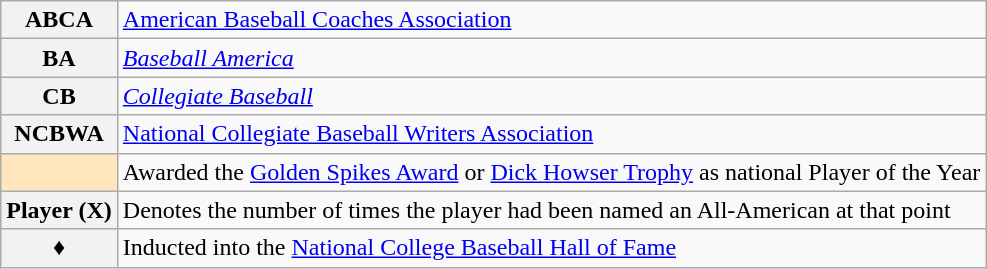<table class="wikitable">
<tr>
<th scope="row">ABCA</th>
<td><a href='#'>American Baseball Coaches Association</a></td>
</tr>
<tr>
<th scope="row">BA</th>
<td><em><a href='#'>Baseball America</a></em></td>
</tr>
<tr>
<th scope="row">CB</th>
<td><em><a href='#'>Collegiate Baseball</a></em></td>
</tr>
<tr>
<th scope="row">NCBWA</th>
<td><a href='#'>National Collegiate Baseball Writers Association</a></td>
</tr>
<tr>
<th scope="row" style="background:#ffe6bd;"></th>
<td>Awarded the <a href='#'>Golden Spikes Award</a> or <a href='#'>Dick Howser Trophy</a> as national Player of the Year</td>
</tr>
<tr>
<th scope="row">Player (X)</th>
<td>Denotes the number of times the player had been named an All-American at that point</td>
</tr>
<tr>
<th scope="row">♦</th>
<td>Inducted into the <a href='#'>National College Baseball Hall of Fame</a></td>
</tr>
</table>
